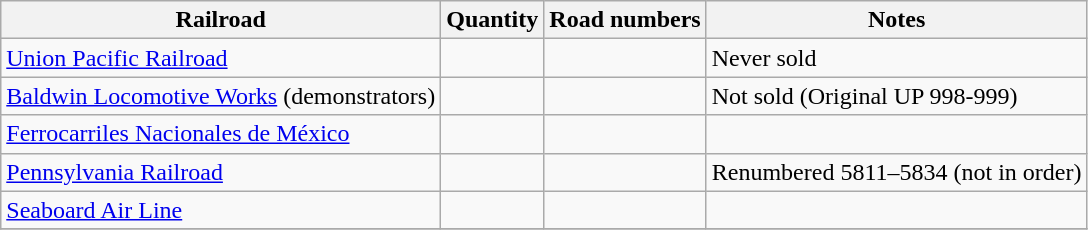<table class="wikitable sortable">
<tr>
<th>Railroad</th>
<th>Quantity</th>
<th class="unsortable">Road numbers</th>
<th class="unsortable">Notes</th>
</tr>
<tr>
<td><a href='#'>Union Pacific Railroad</a></td>
<td></td>
<td></td>
<td>Never sold</td>
</tr>
<tr>
<td><a href='#'>Baldwin Locomotive Works</a> (demonstrators)</td>
<td></td>
<td></td>
<td>Not sold (Original UP 998-999)</td>
</tr>
<tr>
<td><a href='#'>Ferrocarriles Nacionales de México</a></td>
<td></td>
<td></td>
<td></td>
</tr>
<tr>
<td><a href='#'>Pennsylvania Railroad</a></td>
<td></td>
<td></td>
<td>Renumbered 5811–5834 (not in order)</td>
</tr>
<tr>
<td><a href='#'>Seaboard Air Line</a></td>
<td></td>
<td></td>
<td></td>
</tr>
<tr>
</tr>
</table>
